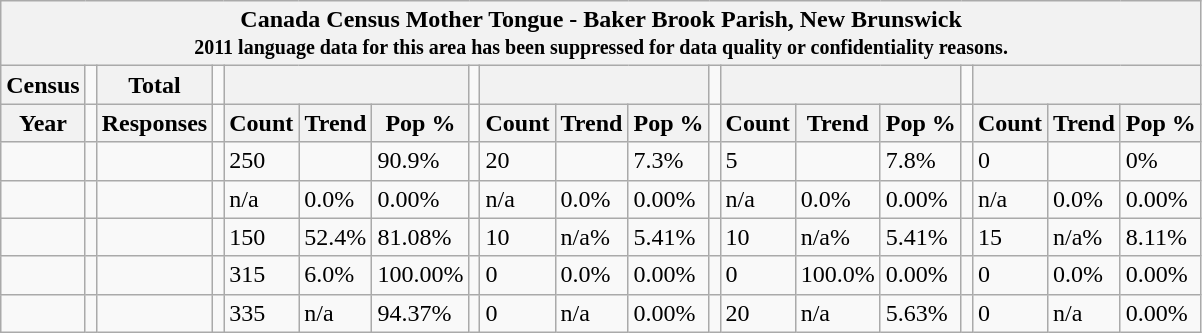<table class="wikitable">
<tr>
<th colspan="19">Canada Census Mother Tongue - Baker Brook Parish, New Brunswick<br><small>2011 language data for this area has been suppressed for data quality or confidentiality reasons.</small> </th>
</tr>
<tr>
<th>Census</th>
<td></td>
<th>Total</th>
<td colspan="1"></td>
<th colspan="3"></th>
<td colspan="1"></td>
<th colspan="3"></th>
<td colspan="1"></td>
<th colspan="3"></th>
<td colspan="1"></td>
<th colspan="3"></th>
</tr>
<tr>
<th>Year</th>
<td></td>
<th>Responses</th>
<td></td>
<th>Count</th>
<th>Trend</th>
<th>Pop %</th>
<td></td>
<th>Count</th>
<th>Trend</th>
<th>Pop %</th>
<td></td>
<th>Count</th>
<th>Trend</th>
<th>Pop %</th>
<td></td>
<th>Count</th>
<th>Trend</th>
<th>Pop %</th>
</tr>
<tr>
<td></td>
<td></td>
<td></td>
<td></td>
<td>250</td>
<td></td>
<td>90.9%</td>
<td></td>
<td>20</td>
<td></td>
<td>7.3%</td>
<td></td>
<td>5</td>
<td></td>
<td>7.8%</td>
<td></td>
<td>0</td>
<td></td>
<td>0%</td>
</tr>
<tr>
<td></td>
<td></td>
<td></td>
<td></td>
<td>n/a</td>
<td> 0.0%</td>
<td>0.00%</td>
<td></td>
<td>n/a</td>
<td> 0.0%</td>
<td>0.00%</td>
<td></td>
<td>n/a</td>
<td> 0.0%</td>
<td>0.00%</td>
<td></td>
<td>n/a</td>
<td> 0.0%</td>
<td>0.00%</td>
</tr>
<tr>
<td></td>
<td></td>
<td></td>
<td></td>
<td>150</td>
<td> 52.4%</td>
<td>81.08%</td>
<td></td>
<td>10</td>
<td> n/a%</td>
<td>5.41%</td>
<td></td>
<td>10</td>
<td> n/a%</td>
<td>5.41%</td>
<td></td>
<td>15</td>
<td> n/a%</td>
<td>8.11%</td>
</tr>
<tr>
<td></td>
<td></td>
<td></td>
<td></td>
<td>315</td>
<td> 6.0%</td>
<td>100.00%</td>
<td></td>
<td>0</td>
<td> 0.0%</td>
<td>0.00%</td>
<td></td>
<td>0</td>
<td> 100.0%</td>
<td>0.00%</td>
<td></td>
<td>0</td>
<td> 0.0%</td>
<td>0.00%</td>
</tr>
<tr>
<td></td>
<td></td>
<td></td>
<td></td>
<td>335</td>
<td>n/a</td>
<td>94.37%</td>
<td></td>
<td>0</td>
<td>n/a</td>
<td>0.00%</td>
<td></td>
<td>20</td>
<td>n/a</td>
<td>5.63%</td>
<td></td>
<td>0</td>
<td>n/a</td>
<td>0.00%</td>
</tr>
</table>
